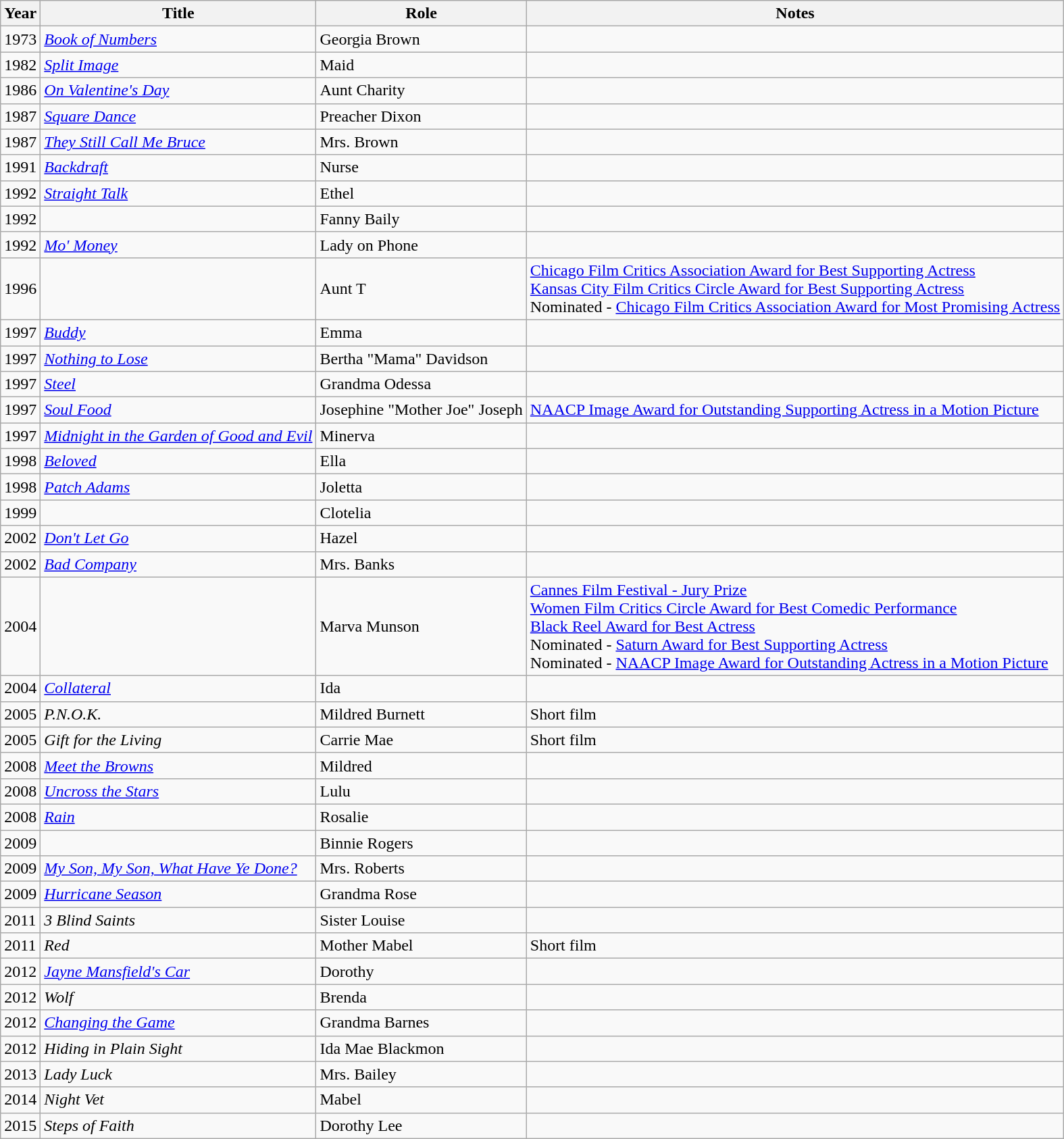<table class="wikitable sortable">
<tr>
<th>Year</th>
<th>Title</th>
<th>Role</th>
<th class="unsortable">Notes</th>
</tr>
<tr>
<td>1973</td>
<td><em><a href='#'>Book of Numbers</a></em></td>
<td>Georgia Brown</td>
<td></td>
</tr>
<tr>
<td>1982</td>
<td><em><a href='#'>Split Image</a></em></td>
<td>Maid</td>
<td></td>
</tr>
<tr>
<td>1986</td>
<td><em><a href='#'>On Valentine's Day</a></em></td>
<td>Aunt Charity</td>
<td></td>
</tr>
<tr>
<td>1987</td>
<td><em><a href='#'>Square Dance</a></em></td>
<td>Preacher Dixon</td>
<td></td>
</tr>
<tr>
<td>1987</td>
<td><em><a href='#'>They Still Call Me Bruce</a></em></td>
<td>Mrs. Brown</td>
<td></td>
</tr>
<tr>
<td>1991</td>
<td><em><a href='#'>Backdraft</a></em></td>
<td>Nurse</td>
<td></td>
</tr>
<tr>
<td>1992</td>
<td><em><a href='#'>Straight Talk</a></em></td>
<td>Ethel</td>
<td></td>
</tr>
<tr>
<td>1992</td>
<td><em></em></td>
<td>Fanny Baily</td>
<td></td>
</tr>
<tr>
<td>1992</td>
<td><em><a href='#'>Mo' Money</a></em></td>
<td>Lady on Phone</td>
<td></td>
</tr>
<tr>
<td>1996</td>
<td><em></em></td>
<td>Aunt T</td>
<td><a href='#'>Chicago Film Critics Association Award for Best Supporting Actress</a><br><a href='#'>Kansas City Film Critics Circle Award for Best Supporting Actress</a><br>Nominated - <a href='#'>Chicago Film Critics Association Award for Most Promising Actress</a></td>
</tr>
<tr>
<td>1997</td>
<td><em><a href='#'>Buddy</a></em></td>
<td>Emma</td>
<td></td>
</tr>
<tr>
<td>1997</td>
<td><em><a href='#'>Nothing to Lose</a></em></td>
<td>Bertha "Mama" Davidson</td>
<td></td>
</tr>
<tr>
<td>1997</td>
<td><em><a href='#'>Steel</a></em></td>
<td>Grandma Odessa</td>
<td></td>
</tr>
<tr>
<td>1997</td>
<td><em><a href='#'>Soul Food</a></em></td>
<td>Josephine "Mother Joe" Joseph</td>
<td><a href='#'>NAACP Image Award for Outstanding Supporting Actress in a Motion Picture</a></td>
</tr>
<tr>
<td>1997</td>
<td><em><a href='#'>Midnight in the Garden of Good and Evil</a></em></td>
<td>Minerva</td>
<td></td>
</tr>
<tr>
<td>1998</td>
<td><em><a href='#'>Beloved</a></em></td>
<td>Ella</td>
<td></td>
</tr>
<tr>
<td>1998</td>
<td><em><a href='#'>Patch Adams</a></em></td>
<td>Joletta</td>
<td></td>
</tr>
<tr>
<td>1999</td>
<td><em></em></td>
<td>Clotelia</td>
<td></td>
</tr>
<tr>
<td>2002</td>
<td><em><a href='#'>Don't Let Go</a></em></td>
<td>Hazel</td>
<td></td>
</tr>
<tr>
<td>2002</td>
<td><em><a href='#'>Bad Company</a></em></td>
<td>Mrs. Banks</td>
<td></td>
</tr>
<tr>
<td>2004</td>
<td><em></em></td>
<td>Marva Munson</td>
<td><a href='#'>Cannes Film Festival - Jury Prize</a><br><a href='#'>Women Film Critics Circle Award for Best Comedic Performance</a><br><a href='#'>Black Reel Award for Best Actress</a><br>Nominated - <a href='#'>Saturn Award for Best Supporting Actress</a><br>Nominated - <a href='#'>NAACP Image Award for Outstanding Actress in a Motion Picture</a></td>
</tr>
<tr>
<td>2004</td>
<td><em><a href='#'>Collateral</a></em></td>
<td>Ida</td>
<td></td>
</tr>
<tr>
<td>2005</td>
<td><em>P.N.O.K.</em></td>
<td>Mildred Burnett</td>
<td>Short film</td>
</tr>
<tr>
<td>2005</td>
<td><em>Gift for the Living</em></td>
<td>Carrie Mae</td>
<td>Short film</td>
</tr>
<tr>
<td>2008</td>
<td><em><a href='#'>Meet the Browns</a></em></td>
<td>Mildred</td>
<td></td>
</tr>
<tr>
<td>2008</td>
<td><em><a href='#'>Uncross the Stars</a></em></td>
<td>Lulu</td>
<td></td>
</tr>
<tr>
<td>2008</td>
<td><em><a href='#'>Rain</a></em></td>
<td>Rosalie</td>
<td></td>
</tr>
<tr>
<td>2009</td>
<td><em></em></td>
<td>Binnie Rogers</td>
<td></td>
</tr>
<tr>
<td>2009</td>
<td><em><a href='#'>My Son, My Son, What Have Ye Done?</a></em></td>
<td>Mrs. Roberts</td>
<td></td>
</tr>
<tr>
<td>2009</td>
<td><em><a href='#'>Hurricane Season</a></em></td>
<td>Grandma Rose</td>
<td></td>
</tr>
<tr>
<td>2011</td>
<td><em>3 Blind Saints</em></td>
<td>Sister Louise</td>
<td></td>
</tr>
<tr>
<td>2011</td>
<td><em>Red</em></td>
<td>Mother Mabel</td>
<td>Short film</td>
</tr>
<tr>
<td>2012</td>
<td><em><a href='#'>Jayne Mansfield's Car</a></em></td>
<td>Dorothy</td>
<td></td>
</tr>
<tr>
<td>2012</td>
<td><em>Wolf</em></td>
<td>Brenda</td>
<td></td>
</tr>
<tr>
<td>2012</td>
<td><em><a href='#'>Changing the Game</a></em></td>
<td>Grandma Barnes</td>
<td></td>
</tr>
<tr>
<td>2012</td>
<td><em>Hiding in Plain Sight</em></td>
<td>Ida Mae Blackmon</td>
<td></td>
</tr>
<tr>
<td>2013</td>
<td><em>Lady Luck</em></td>
<td>Mrs. Bailey</td>
<td></td>
</tr>
<tr>
<td>2014</td>
<td><em>Night Vet</em></td>
<td>Mabel</td>
<td></td>
</tr>
<tr>
<td>2015</td>
<td><em>Steps of Faith</em></td>
<td>Dorothy Lee</td>
<td></td>
</tr>
</table>
